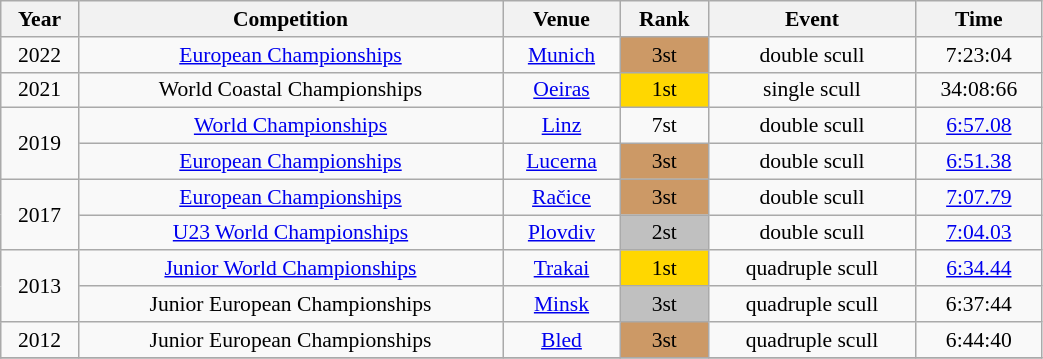<table class="wikitable" width=55% style="font-size:90%; text-align:center;">
<tr>
<th>Year</th>
<th>Competition</th>
<th>Venue</th>
<th>Rank</th>
<th>Event</th>
<th>Time</th>
</tr>
<tr>
<td rowspan=1>2022</td>
<td><a href='#'>European Championships</a></td>
<td> <a href='#'>Munich</a></td>
<td bgcolor=#c96>3st</td>
<td>double scull</td>
<td>7:23:04</td>
</tr>
<tr>
<td rowspan=1>2021</td>
<td>World Coastal Championships</td>
<td> <a href='#'>Oeiras</a></td>
<td bgcolor=gold>1st</td>
<td>single scull</td>
<td>34:08:66</td>
</tr>
<tr>
<td rowspan=2>2019</td>
<td><a href='#'>World Championships</a></td>
<td> <a href='#'>Linz</a></td>
<td>7st</td>
<td>double scull</td>
<td><a href='#'>6:57.08</a></td>
</tr>
<tr>
<td><a href='#'>European Championships</a></td>
<td> <a href='#'>Lucerna</a></td>
<td bgcolor=#c96>3st</td>
<td>double scull</td>
<td><a href='#'>6:51.38</a></td>
</tr>
<tr>
<td rowspan=2>2017</td>
<td><a href='#'>European Championships</a></td>
<td> <a href='#'>Račice</a></td>
<td bgcolor=#c96>3st</td>
<td>double scull</td>
<td><a href='#'>7:07.79</a></td>
</tr>
<tr>
<td><a href='#'>U23 World Championships</a></td>
<td> <a href='#'>Plovdiv</a></td>
<td bgcolor=silver>2st</td>
<td>double scull</td>
<td><a href='#'>7:04.03</a></td>
</tr>
<tr>
<td rowspan=2>2013</td>
<td><a href='#'>Junior World Championships</a></td>
<td> <a href='#'>Trakai</a></td>
<td bgcolor=gold>1st</td>
<td>quadruple scull</td>
<td><a href='#'>6:34.44</a></td>
</tr>
<tr>
<td>Junior European Championships</td>
<td> <a href='#'>Minsk</a></td>
<td bgcolor=silver>3st</td>
<td>quadruple scull</td>
<td>6:37:44</td>
</tr>
<tr>
<td rowspan=1>2012</td>
<td>Junior European Championships</td>
<td> <a href='#'>Bled</a></td>
<td bgcolor=#c96>3st</td>
<td>quadruple scull</td>
<td>6:44:40</td>
</tr>
<tr>
</tr>
</table>
